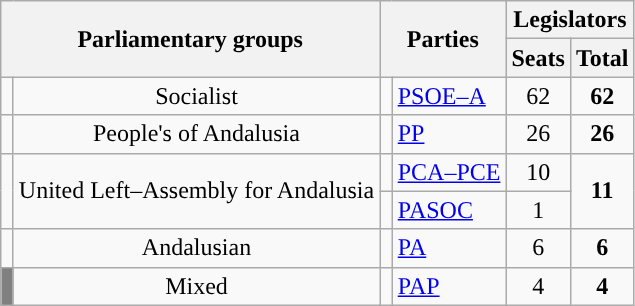<table class="wikitable" style="text-align:center;">
<tr>
<th rowspan="2" colspan="2">Parliamentary groups</th>
<th rowspan="2" colspan="2">Parties</th>
<th colspan="2">Legislators</th>
</tr>
<tr>
<th>Seats</th>
<th>Total</th>
</tr>
<tr>
<td width="1" style="color:inherit;background:"></td>
<td>Socialist</td>
<td width="1" style="color:inherit;background:"></td>
<td align="left"><a href='#'>PSOE–A</a></td>
<td>62</td>
<td><strong>62</strong></td>
</tr>
<tr>
<td style="color:inherit;background:"></td>
<td>People's of Andalusia</td>
<td style="color:inherit;background:"></td>
<td align="left"><a href='#'>PP</a></td>
<td>26</td>
<td><strong>26</strong></td>
</tr>
<tr>
<td rowspan="2" style="color:inherit;background:"></td>
<td rowspan="2">United Left–Assembly for Andalusia</td>
<td style="color:inherit;background:"></td>
<td align="left"><a href='#'>PCA–PCE</a></td>
<td>10</td>
<td rowspan="2"><strong>11</strong></td>
</tr>
<tr>
<td style="color:inherit;background:"></td>
<td align="left"><a href='#'>PASOC</a></td>
<td>1</td>
</tr>
<tr>
<td style="color:inherit;background:"></td>
<td>Andalusian</td>
<td style="color:inherit;background:"></td>
<td align="left"><a href='#'>PA</a></td>
<td>6</td>
<td><strong>6</strong></td>
</tr>
<tr>
<td bgcolor="gray"></td>
<td>Mixed</td>
<td style="color:inherit;background:"></td>
<td align="left"><a href='#'>PAP</a></td>
<td>4</td>
<td><strong>4</strong></td>
</tr>
</table>
